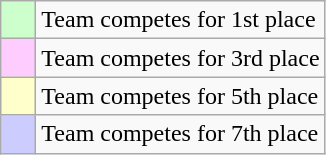<table class="wikitable">
<tr>
<td style="background:#cfc">    </td>
<td>Team competes for 1st place</td>
</tr>
<tr>
<td style="background:#ffccff">    </td>
<td>Team competes for 3rd place</td>
</tr>
<tr>
<td style="background:#ffc">    </td>
<td>Team competes for 5th place</td>
</tr>
<tr>
<td bgcolor=ccccff>    </td>
<td>Team competes for 7th place</td>
</tr>
</table>
